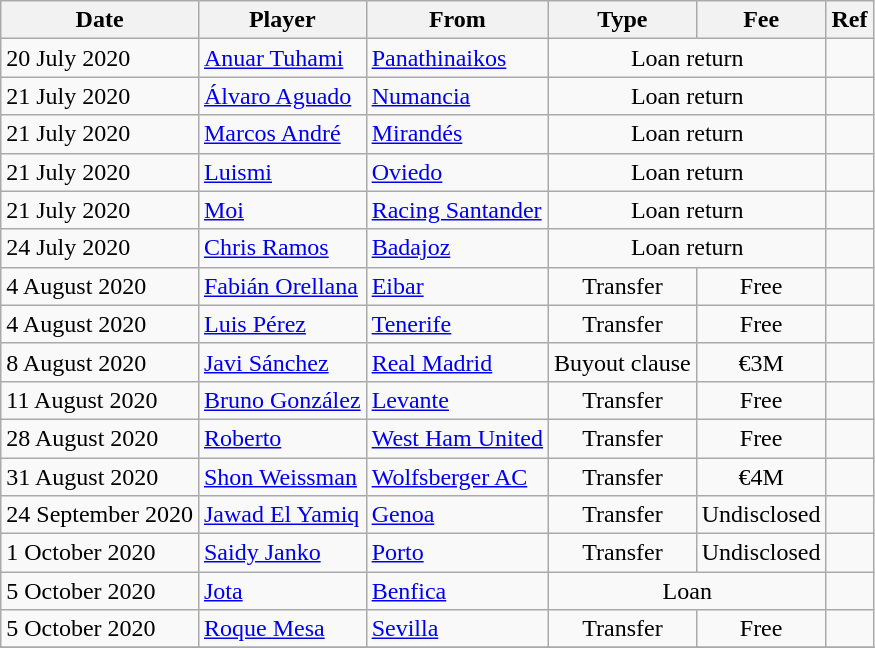<table class="wikitable">
<tr>
<th>Date</th>
<th>Player</th>
<th>From</th>
<th>Type</th>
<th>Fee</th>
<th>Ref</th>
</tr>
<tr>
<td>20 July 2020</td>
<td> <a href='#'>Anuar Tuhami</a></td>
<td> <a href='#'>Panathinaikos</a></td>
<td align=center colspan=2>Loan return</td>
<td align=center></td>
</tr>
<tr>
<td>21 July 2020</td>
<td> <a href='#'>Álvaro Aguado</a></td>
<td><a href='#'>Numancia</a></td>
<td align=center colspan=2>Loan return</td>
<td align=center></td>
</tr>
<tr>
<td>21 July 2020</td>
<td> <a href='#'>Marcos André</a></td>
<td><a href='#'>Mirandés</a></td>
<td align=center colspan=2>Loan return</td>
<td align=center></td>
</tr>
<tr>
<td>21 July 2020</td>
<td> <a href='#'>Luismi</a></td>
<td><a href='#'>Oviedo</a></td>
<td align=center colspan=2>Loan return</td>
<td align=center></td>
</tr>
<tr>
<td>21 July 2020</td>
<td> <a href='#'>Moi</a></td>
<td><a href='#'>Racing Santander</a></td>
<td align=center colspan=2>Loan return</td>
<td align=center></td>
</tr>
<tr>
<td>24 July 2020</td>
<td> <a href='#'>Chris Ramos</a></td>
<td><a href='#'>Badajoz</a></td>
<td align=center colspan=2>Loan return</td>
<td align=center></td>
</tr>
<tr>
<td>4 August 2020</td>
<td> <a href='#'>Fabián Orellana</a></td>
<td><a href='#'>Eibar</a></td>
<td align=center>Transfer</td>
<td align=center>Free</td>
<td align=center></td>
</tr>
<tr>
<td>4 August 2020</td>
<td> <a href='#'>Luis Pérez</a></td>
<td><a href='#'>Tenerife</a></td>
<td align=center>Transfer</td>
<td align=center>Free</td>
<td align=center></td>
</tr>
<tr>
<td>8 August 2020</td>
<td> <a href='#'>Javi Sánchez</a></td>
<td><a href='#'>Real Madrid</a></td>
<td align=center>Buyout clause</td>
<td align=center>€3M</td>
<td align=center></td>
</tr>
<tr>
<td>11 August 2020</td>
<td> <a href='#'>Bruno González</a></td>
<td><a href='#'>Levante</a></td>
<td align=center>Transfer</td>
<td align=center>Free</td>
<td align=center></td>
</tr>
<tr>
<td>28 August 2020</td>
<td> <a href='#'>Roberto</a></td>
<td> <a href='#'>West Ham United</a></td>
<td align=center>Transfer</td>
<td align=center>Free</td>
<td align=center></td>
</tr>
<tr>
<td>31 August 2020</td>
<td> <a href='#'>Shon Weissman</a></td>
<td> <a href='#'>Wolfsberger AC</a></td>
<td align=center>Transfer</td>
<td align=center>€4M</td>
<td align=center></td>
</tr>
<tr>
<td>24 September 2020</td>
<td> <a href='#'>Jawad El Yamiq</a></td>
<td> <a href='#'>Genoa</a></td>
<td align=center>Transfer</td>
<td align=center>Undisclosed</td>
<td align=center></td>
</tr>
<tr>
<td>1 October 2020</td>
<td> <a href='#'>Saidy Janko</a></td>
<td> <a href='#'>Porto</a></td>
<td align=center>Transfer</td>
<td align=center>Undisclosed</td>
<td align=center></td>
</tr>
<tr>
<td>5 October 2020</td>
<td> <a href='#'>Jota</a></td>
<td> <a href='#'>Benfica</a></td>
<td align=center colspan=2>Loan</td>
<td align=center></td>
</tr>
<tr>
<td>5 October 2020</td>
<td> <a href='#'>Roque Mesa</a></td>
<td><a href='#'>Sevilla</a></td>
<td align=center>Transfer</td>
<td align=center>Free</td>
<td align=center></td>
</tr>
<tr>
</tr>
</table>
